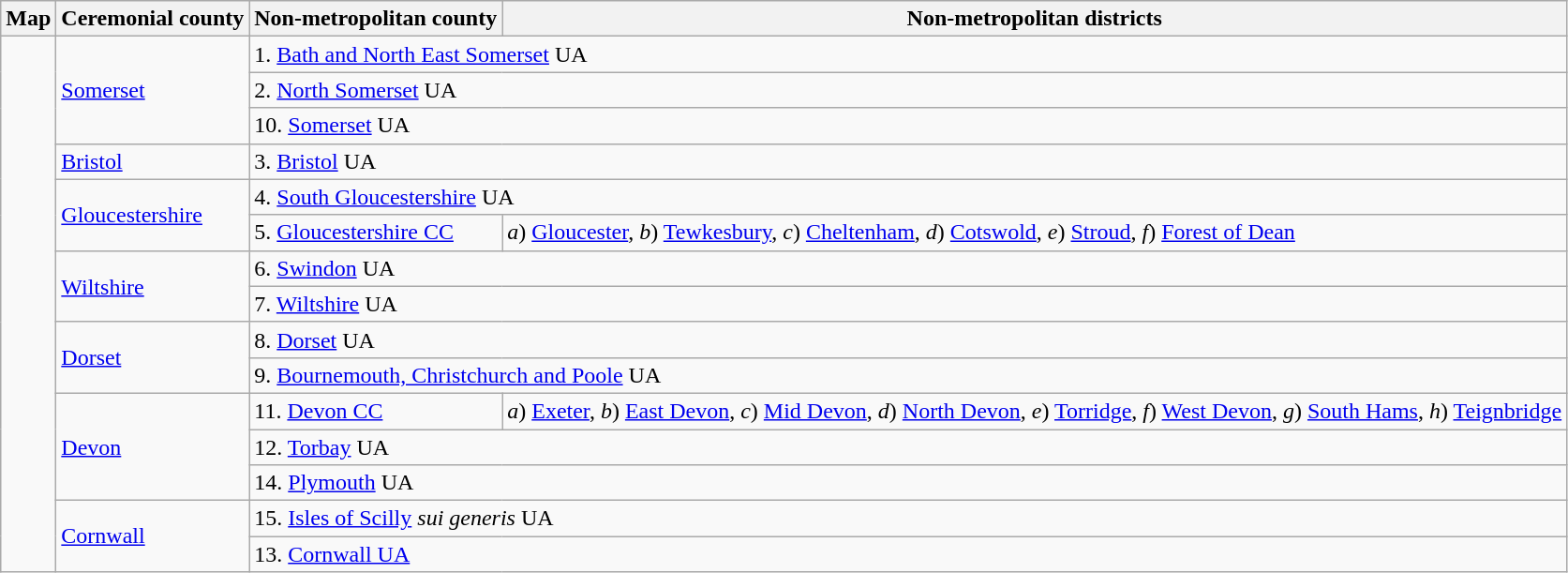<table class="wikitable">
<tr>
<th>Map</th>
<th>Ceremonial county</th>
<th>Non-metropolitan county</th>
<th>Non-metropolitan districts</th>
</tr>
<tr>
<td rowspan="15"></td>
<td rowspan="3"><a href='#'>Somerset</a></td>
<td colspan="2">1. <a href='#'>Bath and North East Somerset</a> UA</td>
</tr>
<tr>
<td colspan="2">2. <a href='#'>North Somerset</a> UA</td>
</tr>
<tr>
<td colspan="3">10. <a href='#'>Somerset</a> UA</td>
</tr>
<tr>
<td><a href='#'>Bristol</a></td>
<td colspan="2">3. <a href='#'>Bristol</a> UA</td>
</tr>
<tr>
<td rowspan="2"><a href='#'>Gloucestershire</a></td>
<td colspan="2">4. <a href='#'>South Gloucestershire</a> UA</td>
</tr>
<tr>
<td>5. <a href='#'>Gloucestershire CC</a></td>
<td><em>a</em>) <a href='#'>Gloucester</a>, <em>b</em>) <a href='#'>Tewkesbury</a>, <em>c</em>) <a href='#'>Cheltenham</a>, <em>d</em>) <a href='#'>Cotswold</a>, <em>e</em>) <a href='#'>Stroud</a>, <em>f</em>) <a href='#'>Forest of Dean</a></td>
</tr>
<tr>
<td rowspan="2"><a href='#'>Wiltshire</a></td>
<td colspan="2">6. <a href='#'>Swindon</a> UA</td>
</tr>
<tr>
<td colspan="2">7. <a href='#'>Wiltshire</a> UA</td>
</tr>
<tr>
<td rowspan="2"><a href='#'>Dorset</a></td>
<td colspan="2">8. <a href='#'>Dorset</a> UA</td>
</tr>
<tr>
<td colspan="2">9. <a href='#'>Bournemouth, Christchurch and Poole</a> UA</td>
</tr>
<tr>
<td rowspan="3"><a href='#'>Devon</a></td>
<td>11. <a href='#'>Devon CC</a></td>
<td><em>a</em>) <a href='#'>Exeter</a>, <em>b</em>) <a href='#'>East Devon</a>, <em>c</em>) <a href='#'>Mid Devon</a>, <em>d</em>) <a href='#'>North Devon</a>, <em>e</em>) <a href='#'>Torridge</a>, <em>f</em>) <a href='#'>West Devon</a>, <em>g</em>) <a href='#'>South Hams</a>, <em>h</em>) <a href='#'>Teignbridge</a></td>
</tr>
<tr>
<td colspan="2">12. <a href='#'>Torbay</a> UA</td>
</tr>
<tr>
<td colspan="2">14. <a href='#'>Plymouth</a> UA</td>
</tr>
<tr>
<td rowspan="2"><a href='#'>Cornwall</a></td>
<td colspan="2">15. <a href='#'>Isles of Scilly</a> <em>sui generis</em> UA</td>
</tr>
<tr>
<td colspan="2">13. <a href='#'>Cornwall UA</a></td>
</tr>
</table>
